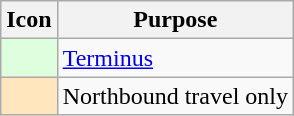<table class="wikitable">
<tr>
<th scope="col">Icon</th>
<th scope="col">Purpose</th>
</tr>
<tr>
<td scope="row" style="background-color:#ddffdd"></td>
<td><a href='#'>Terminus</a></td>
</tr>
<tr>
<td scope="row" style="background-color:#FFE6BD"></td>
<td>Northbound travel only</td>
</tr>
</table>
